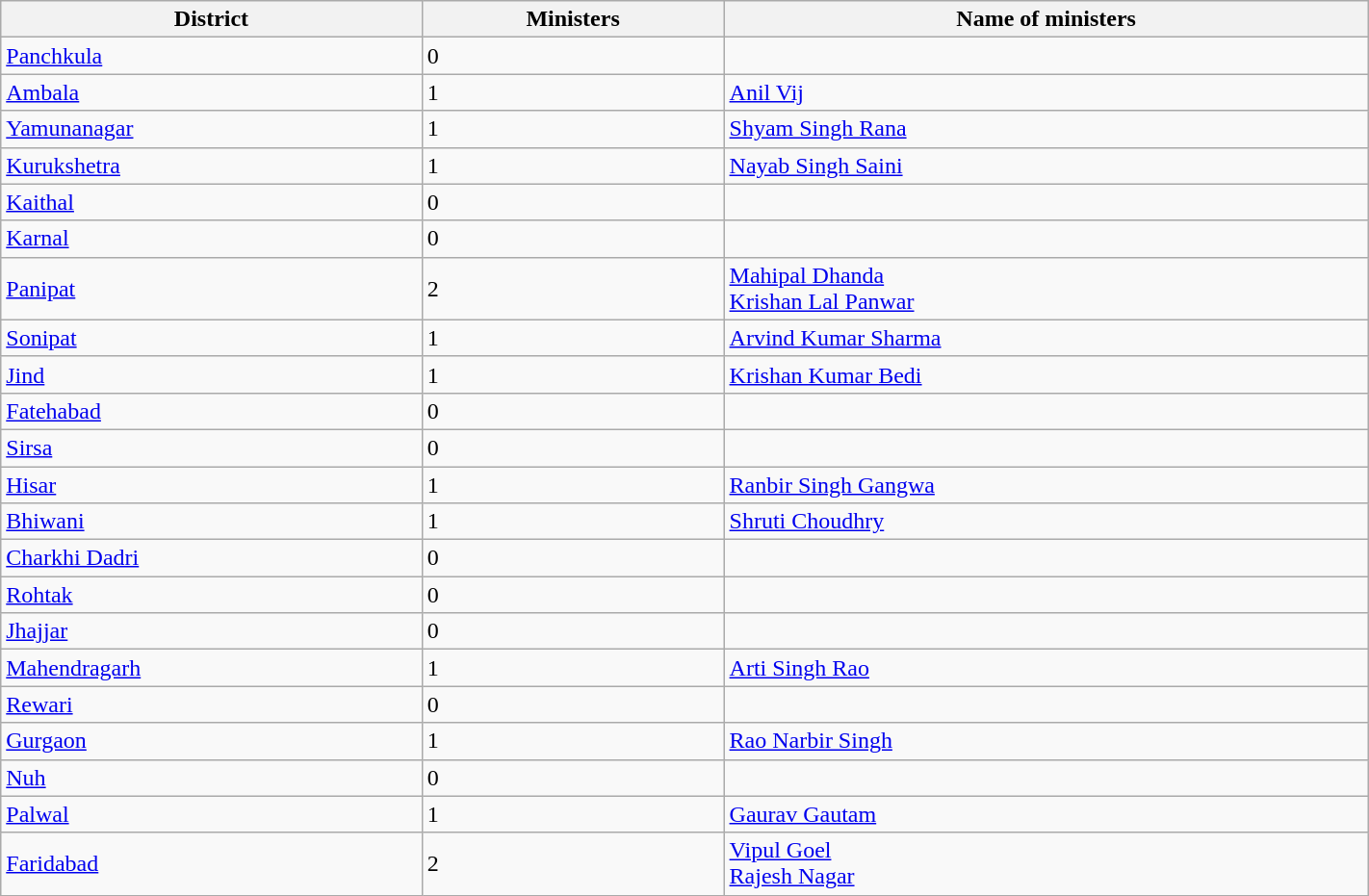<table class="wikitable sortable" style="text-align:left" border="1" width="75%">
<tr>
<th>District</th>
<th>Ministers</th>
<th>Name of ministers</th>
</tr>
<tr>
<td><a href='#'>Panchkula</a></td>
<td>0</td>
<td></td>
</tr>
<tr>
<td><a href='#'>Ambala</a></td>
<td>1</td>
<td><a href='#'>Anil Vij</a></td>
</tr>
<tr>
<td><a href='#'>Yamunanagar</a></td>
<td>1</td>
<td><a href='#'>Shyam Singh Rana</a></td>
</tr>
<tr>
<td><a href='#'>Kurukshetra</a></td>
<td>1</td>
<td><a href='#'>Nayab Singh Saini</a></td>
</tr>
<tr>
<td><a href='#'>Kaithal</a></td>
<td>0</td>
<td></td>
</tr>
<tr>
<td><a href='#'>Karnal</a></td>
<td>0</td>
<td></td>
</tr>
<tr>
<td><a href='#'>Panipat</a></td>
<td>2</td>
<td><a href='#'>Mahipal Dhanda</a><br><a href='#'>Krishan Lal Panwar</a></td>
</tr>
<tr>
<td><a href='#'>Sonipat</a></td>
<td>1</td>
<td><a href='#'>Arvind Kumar Sharma</a></td>
</tr>
<tr>
<td><a href='#'>Jind</a></td>
<td>1</td>
<td><a href='#'>Krishan Kumar Bedi</a></td>
</tr>
<tr>
<td><a href='#'>Fatehabad</a></td>
<td>0</td>
<td></td>
</tr>
<tr>
<td><a href='#'>Sirsa</a></td>
<td>0</td>
<td></td>
</tr>
<tr>
<td><a href='#'>Hisar</a></td>
<td>1</td>
<td><a href='#'>Ranbir Singh Gangwa</a></td>
</tr>
<tr>
<td><a href='#'>Bhiwani</a></td>
<td>1</td>
<td><a href='#'>Shruti Choudhry</a></td>
</tr>
<tr>
<td><a href='#'>Charkhi Dadri</a></td>
<td>0</td>
<td></td>
</tr>
<tr>
<td><a href='#'>Rohtak</a></td>
<td>0</td>
<td></td>
</tr>
<tr>
<td><a href='#'>Jhajjar</a></td>
<td>0</td>
<td></td>
</tr>
<tr>
<td><a href='#'>Mahendragarh</a></td>
<td>1</td>
<td><a href='#'>Arti Singh Rao</a></td>
</tr>
<tr>
<td><a href='#'>Rewari</a></td>
<td>0</td>
<td></td>
</tr>
<tr>
<td><a href='#'>Gurgaon</a></td>
<td>1</td>
<td><a href='#'>Rao Narbir Singh</a></td>
</tr>
<tr>
<td><a href='#'>Nuh</a></td>
<td>0</td>
<td></td>
</tr>
<tr>
<td><a href='#'>Palwal</a></td>
<td>1</td>
<td><a href='#'>Gaurav Gautam</a></td>
</tr>
<tr>
<td><a href='#'>Faridabad</a></td>
<td>2</td>
<td><a href='#'>Vipul Goel</a><br><a href='#'>Rajesh Nagar</a></td>
</tr>
</table>
